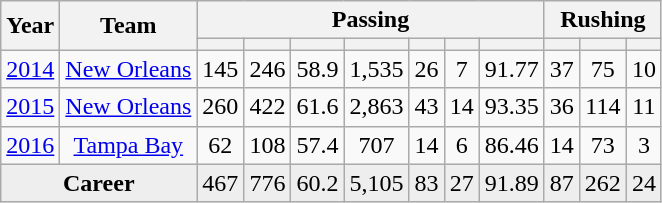<table class="wikitable sortable" style="text-align:center">
<tr>
<th rowspan=2>Year</th>
<th rowspan=2>Team</th>
<th colspan=7>Passing</th>
<th colspan=3>Rushing</th>
</tr>
<tr>
<th></th>
<th></th>
<th></th>
<th></th>
<th></th>
<th></th>
<th></th>
<th></th>
<th></th>
<th></th>
</tr>
<tr>
<td><a href='#'>2014</a></td>
<td><a href='#'>New Orleans</a></td>
<td>145</td>
<td>246</td>
<td>58.9</td>
<td>1,535</td>
<td>26</td>
<td>7</td>
<td>91.77</td>
<td>37</td>
<td>75</td>
<td>10</td>
</tr>
<tr>
<td><a href='#'>2015</a></td>
<td><a href='#'>New Orleans</a></td>
<td>260</td>
<td>422</td>
<td>61.6</td>
<td>2,863</td>
<td>43</td>
<td>14</td>
<td>93.35</td>
<td>36</td>
<td>114</td>
<td>11</td>
</tr>
<tr>
<td><a href='#'>2016</a></td>
<td><a href='#'>Tampa Bay</a></td>
<td>62</td>
<td>108</td>
<td>57.4</td>
<td>707</td>
<td>14</td>
<td>6</td>
<td>86.46</td>
<td>14</td>
<td>73</td>
<td>3</td>
</tr>
<tr class="sortbottom" style="background:#eee;">
<td colspan=2><strong>Career</strong></td>
<td>467</td>
<td>776</td>
<td>60.2</td>
<td>5,105</td>
<td>83</td>
<td>27</td>
<td>91.89</td>
<td>87</td>
<td>262</td>
<td>24</td>
</tr>
</table>
